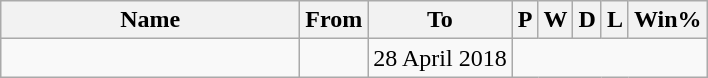<table class="wikitable sortable" style="text-align: center;">
<tr>
<th style="width:12em">Name</th>
<th>From</th>
<th>To</th>
<th>P</th>
<th>W</th>
<th>D</th>
<th>L</th>
<th>Win%</th>
</tr>
<tr>
<td align=left></td>
<td></td>
<td>28 April 2018<br></td>
</tr>
</table>
